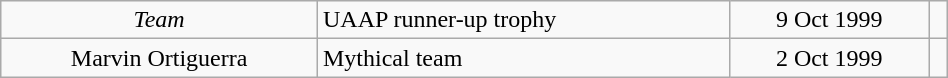<table class=wikitable width=50%>
<tr align=center>
<td><em>Team</em></td>
<td align=left>UAAP runner-up trophy</td>
<td>9 Oct 1999</td>
<td></td>
</tr>
<tr align=center>
<td>Marvin Ortiguerra</td>
<td align=left>Mythical team</td>
<td>2 Oct 1999</td>
<td></td>
</tr>
</table>
